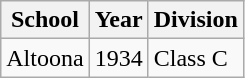<table class="wikitable">
<tr>
<th>School</th>
<th>Year</th>
<th>Division</th>
</tr>
<tr>
<td>Altoona</td>
<td>1934</td>
<td>Class C</td>
</tr>
</table>
